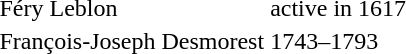<table>
<tr>
<td>Féry Leblon</td>
<td>active in 1617</td>
</tr>
<tr>
<td>François-Joseph Desmorest</td>
<td>1743–1793</td>
</tr>
</table>
